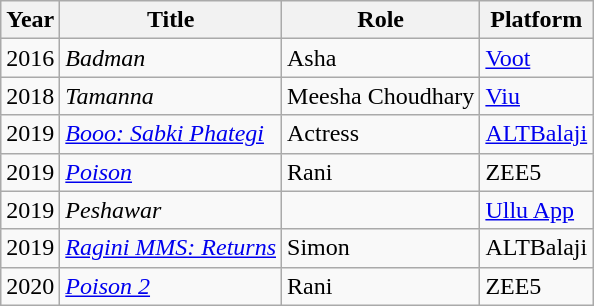<table class="wikitable sortable">
<tr>
<th>Year</th>
<th>Title</th>
<th>Role</th>
<th>Platform</th>
</tr>
<tr>
<td>2016</td>
<td><em>Badman</em></td>
<td>Asha</td>
<td><a href='#'>Voot</a></td>
</tr>
<tr>
<td>2018</td>
<td><em>Tamanna</em></td>
<td>Meesha Choudhary</td>
<td><a href='#'>Viu</a></td>
</tr>
<tr>
<td>2019</td>
<td><em><a href='#'>Booo: Sabki Phategi</a></em></td>
<td>Actress</td>
<td><a href='#'>ALTBalaji</a></td>
</tr>
<tr>
<td>2019</td>
<td><em><a href='#'>Poison</a></em></td>
<td>Rani</td>
<td>ZEE5</td>
</tr>
<tr>
<td>2019</td>
<td><em>Peshawar</em></td>
<td></td>
<td><a href='#'>Ullu App</a></td>
</tr>
<tr>
<td>2019</td>
<td><em><a href='#'>Ragini MMS: Returns</a></em></td>
<td>Simon</td>
<td>ALTBalaji</td>
</tr>
<tr>
<td>2020</td>
<td><em><a href='#'>Poison 2</a></em></td>
<td>Rani</td>
<td>ZEE5</td>
</tr>
</table>
